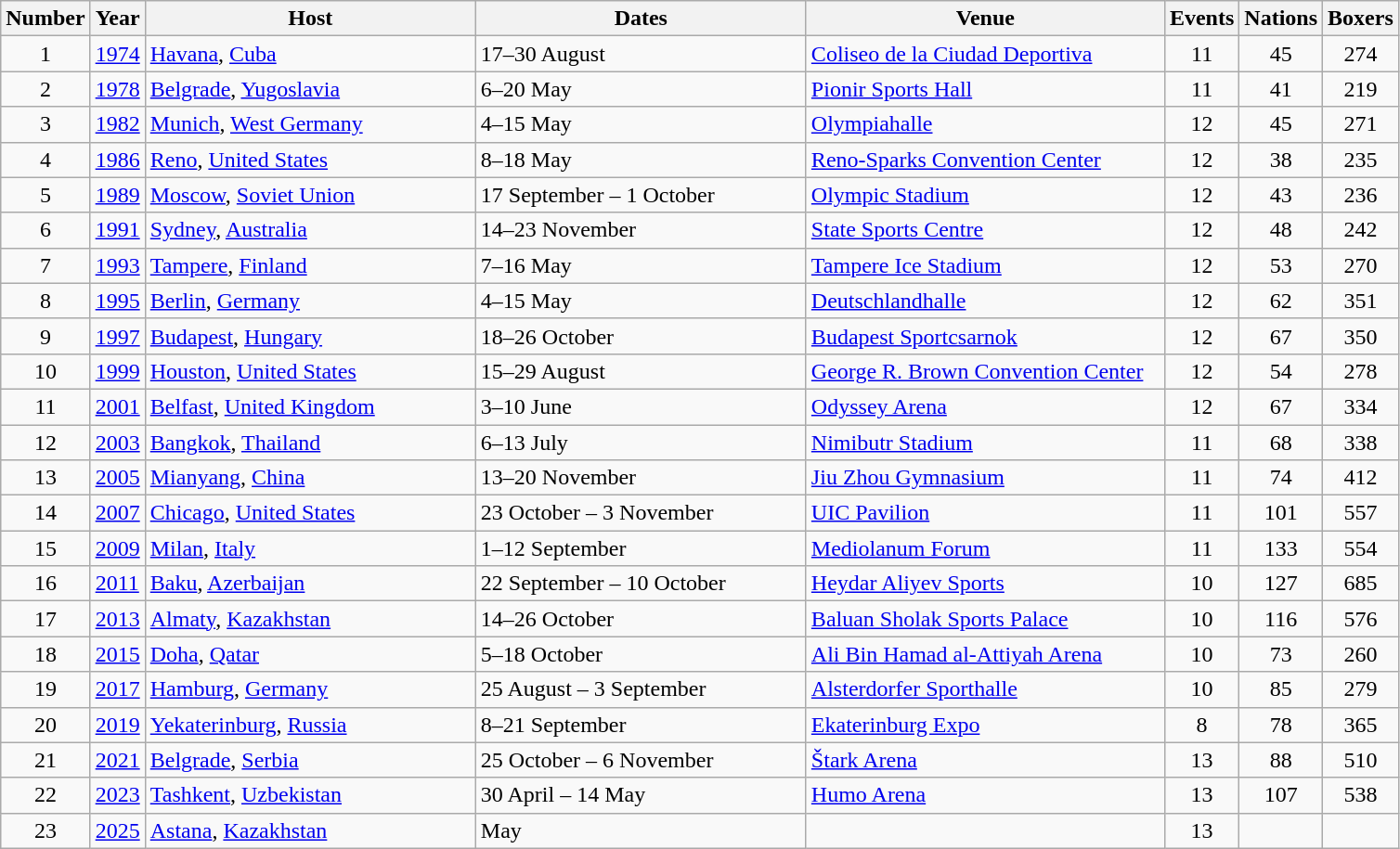<table class="wikitable">
<tr>
<th width=20>Number</th>
<th width=20>Year</th>
<th width=230>Host</th>
<th width=230>Dates</th>
<th width=250>Venue</th>
<th width=20>Events</th>
<th width=20>Nations</th>
<th width=20>Boxers</th>
</tr>
<tr>
<td align="center">1</td>
<td><a href='#'>1974</a></td>
<td> <a href='#'>Havana</a>, <a href='#'>Cuba</a></td>
<td>17–30 August</td>
<td><a href='#'>Coliseo de la Ciudad Deportiva</a></td>
<td align="center">11</td>
<td align="center">45</td>
<td align="center">274</td>
</tr>
<tr>
<td align="center">2</td>
<td><a href='#'>1978</a></td>
<td> <a href='#'>Belgrade</a>, <a href='#'>Yugoslavia</a></td>
<td>6–20 May</td>
<td><a href='#'>Pionir Sports Hall</a></td>
<td align="center">11</td>
<td align="center">41</td>
<td align="center">219</td>
</tr>
<tr>
<td align="center">3</td>
<td><a href='#'>1982</a></td>
<td> <a href='#'>Munich</a>, <a href='#'>West Germany</a></td>
<td>4–15 May</td>
<td><a href='#'>Olympiahalle</a></td>
<td align="center">12</td>
<td align="center">45</td>
<td align="center">271</td>
</tr>
<tr>
<td align="center">4</td>
<td><a href='#'>1986</a></td>
<td> <a href='#'>Reno</a>, <a href='#'>United States</a></td>
<td>8–18 May</td>
<td><a href='#'>Reno-Sparks Convention Center</a></td>
<td align="center">12</td>
<td align="center">38</td>
<td align="center">235</td>
</tr>
<tr>
<td align="center">5</td>
<td><a href='#'>1989</a></td>
<td> <a href='#'>Moscow</a>, <a href='#'>Soviet Union</a></td>
<td>17 September – 1 October</td>
<td><a href='#'>Olympic Stadium</a></td>
<td align="center">12</td>
<td align="center">43</td>
<td align="center">236</td>
</tr>
<tr>
<td align="center">6</td>
<td><a href='#'>1991</a></td>
<td> <a href='#'>Sydney</a>, <a href='#'>Australia</a></td>
<td>14–23 November</td>
<td><a href='#'>State Sports Centre</a></td>
<td align="center">12</td>
<td align="center">48</td>
<td align="center">242</td>
</tr>
<tr>
<td align="center">7</td>
<td><a href='#'>1993</a></td>
<td> <a href='#'>Tampere</a>, <a href='#'>Finland</a></td>
<td>7–16 May</td>
<td><a href='#'>Tampere Ice Stadium</a></td>
<td align="center">12</td>
<td align="center">53</td>
<td align="center">270</td>
</tr>
<tr>
<td align="center">8</td>
<td><a href='#'>1995</a></td>
<td> <a href='#'>Berlin</a>, <a href='#'>Germany</a></td>
<td>4–15 May</td>
<td><a href='#'>Deutschlandhalle</a></td>
<td align="center">12</td>
<td align="center">62</td>
<td align="center">351</td>
</tr>
<tr>
<td align="center">9</td>
<td><a href='#'>1997</a></td>
<td> <a href='#'>Budapest</a>, <a href='#'>Hungary</a></td>
<td>18–26 October</td>
<td><a href='#'>Budapest Sportcsarnok</a></td>
<td align="center">12</td>
<td align="center">67</td>
<td align="center">350</td>
</tr>
<tr>
<td align="center">10</td>
<td><a href='#'>1999</a></td>
<td> <a href='#'>Houston</a>, <a href='#'>United States</a></td>
<td>15–29 August</td>
<td><a href='#'>George R. Brown Convention Center</a></td>
<td align="center">12</td>
<td align="center">54</td>
<td align="center">278</td>
</tr>
<tr>
<td align="center">11</td>
<td><a href='#'>2001</a></td>
<td> <a href='#'>Belfast</a>, <a href='#'>United Kingdom</a></td>
<td>3–10 June</td>
<td><a href='#'>Odyssey Arena</a></td>
<td align="center">12</td>
<td align="center">67</td>
<td align="center">334</td>
</tr>
<tr>
<td align="center">12</td>
<td><a href='#'>2003</a></td>
<td> <a href='#'>Bangkok</a>, <a href='#'>Thailand</a></td>
<td>6–13 July</td>
<td><a href='#'>Nimibutr Stadium</a></td>
<td align="center">11</td>
<td align="center">68</td>
<td align="center">338</td>
</tr>
<tr>
<td align="center">13</td>
<td><a href='#'>2005</a></td>
<td> <a href='#'>Mianyang</a>, <a href='#'>China</a></td>
<td>13–20 November</td>
<td><a href='#'>Jiu Zhou Gymnasium</a></td>
<td align="center">11</td>
<td align="center">74</td>
<td align="center">412</td>
</tr>
<tr>
<td align="center">14</td>
<td><a href='#'>2007</a></td>
<td> <a href='#'>Chicago</a>, <a href='#'>United States</a></td>
<td>23 October – 3 November</td>
<td><a href='#'>UIC Pavilion</a></td>
<td align="center">11</td>
<td align="center">101</td>
<td align="center">557</td>
</tr>
<tr>
<td align="center">15</td>
<td><a href='#'>2009</a></td>
<td> <a href='#'>Milan</a>, <a href='#'>Italy</a></td>
<td>1–12 September</td>
<td><a href='#'>Mediolanum Forum</a></td>
<td align="center">11</td>
<td align="center">133</td>
<td align="center">554</td>
</tr>
<tr>
<td align="center">16</td>
<td><a href='#'>2011</a></td>
<td> <a href='#'>Baku</a>, <a href='#'>Azerbaijan</a></td>
<td>22 September – 10 October</td>
<td><a href='#'>Heydar Aliyev Sports</a></td>
<td align="center">10</td>
<td align="center">127</td>
<td align="center">685</td>
</tr>
<tr>
<td align="center">17</td>
<td><a href='#'>2013</a></td>
<td> <a href='#'>Almaty</a>, <a href='#'>Kazakhstan</a></td>
<td>14–26 October</td>
<td><a href='#'>Baluan Sholak Sports Palace</a></td>
<td align="center">10</td>
<td align="center">116</td>
<td align="center">576</td>
</tr>
<tr>
<td align="center">18</td>
<td><a href='#'>2015</a></td>
<td> <a href='#'>Doha</a>, <a href='#'>Qatar</a></td>
<td>5–18 October</td>
<td><a href='#'>Ali Bin Hamad al-Attiyah Arena</a></td>
<td align="center">10</td>
<td align="center">73</td>
<td align="center">260</td>
</tr>
<tr>
<td align="center">19</td>
<td><a href='#'>2017</a></td>
<td> <a href='#'>Hamburg</a>, <a href='#'>Germany</a></td>
<td>25 August – 3 September</td>
<td><a href='#'>Alsterdorfer Sporthalle</a></td>
<td align="center">10</td>
<td align="center">85</td>
<td align="center">279</td>
</tr>
<tr>
<td align="center">20</td>
<td><a href='#'>2019</a></td>
<td> <a href='#'>Yekaterinburg</a>, <a href='#'>Russia</a></td>
<td>8–21 September</td>
<td><a href='#'>Ekaterinburg Expo</a></td>
<td align="center">8</td>
<td align="center">78</td>
<td align="center">365</td>
</tr>
<tr>
<td align="center">21</td>
<td><a href='#'>2021</a></td>
<td> <a href='#'>Belgrade</a>, <a href='#'>Serbia</a></td>
<td>25 October – 6 November</td>
<td><a href='#'>Štark Arena</a></td>
<td align="center">13</td>
<td align="center">88</td>
<td align="center">510</td>
</tr>
<tr>
<td align="center">22</td>
<td><a href='#'>2023</a></td>
<td> <a href='#'>Tashkent</a>, <a href='#'>Uzbekistan</a></td>
<td>30 April – 14 May</td>
<td><a href='#'>Humo Arena</a></td>
<td align="center">13</td>
<td align="center">107</td>
<td align="center">538</td>
</tr>
<tr>
<td align="center">23</td>
<td><a href='#'>2025</a></td>
<td> <a href='#'>Astana</a>, <a href='#'>Kazakhstan</a></td>
<td>May</td>
<td></td>
<td align="center">13</td>
<td align="center"></td>
<td align="center"></td>
</tr>
</table>
